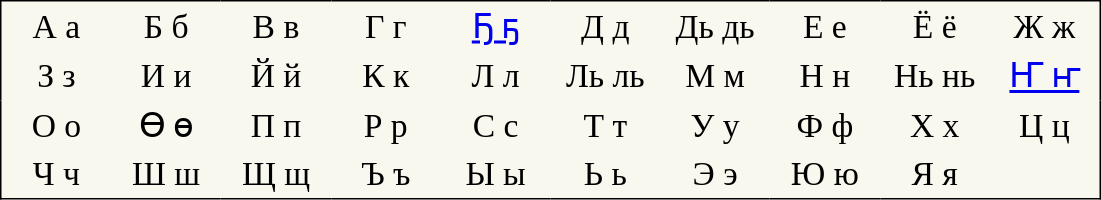<table style="font-family:Arial Unicode MS; font-size:1.4em; border-color:#000000; border-width:1px; border-style:solid; border-collapse:collapse; background-color:#F8F8EF">
<tr>
<td style="width:3em; text-align:center; padding: 3px;">А а</td>
<td style="width:3em; text-align:center; padding: 3px;">Б б</td>
<td style="width:3em; text-align:center; padding: 3px;">В в</td>
<td style="width:3em; text-align:center; padding: 3px;">Г г</td>
<td style="width:3em; text-align:center; padding: 3px;"><a href='#'>Ҕ ҕ</a></td>
<td style="width:3em; text-align:center; padding: 3px;">Д д</td>
<td style="width:3em; text-align:center; padding: 3px;">Дь дь</td>
<td style="width:3em; text-align:center; padding: 3px;">Е е</td>
<td style="width:3em; text-align:center; padding: 3px;">Ё ё</td>
<td style="width:3em; text-align:center; padding: 3px;">Ж ж</td>
</tr>
<tr>
<td style="width:3em; text-align:center; padding: 3px;">З з</td>
<td style="width:3em; text-align:center; padding: 3px;">И и</td>
<td style="width:3em; text-align:center; padding: 3px;">Й й</td>
<td style="width:3em; text-align:center; padding: 3px;">К к</td>
<td style="width:3em; text-align:center; padding: 3px;">Л л</td>
<td style="width:3em; text-align:center; padding: 3px;">Ль ль</td>
<td style="width:3em; text-align:center; padding: 3px;">М м</td>
<td style="width:3em; text-align:center; padding: 3px;">Н н</td>
<td style="width:3em; text-align:center; padding: 3px;">Нь нь</td>
<td style="width:3em; text-align:center; padding: 3px;"><a href='#'>Ҥ ҥ</a></td>
</tr>
<tr>
<td style="width:3em; text-align:center; padding: 3px;">О о</td>
<td style="width:3em; text-align:center; padding: 3px;">Ө ө</td>
<td style="width:3em; text-align:center; padding: 3px;">П п</td>
<td style="width:3em; text-align:center; padding: 3px;">Р р</td>
<td style="width:3em; text-align:center; padding: 3px;">С с</td>
<td style="width:3em; text-align:center; padding: 3px;">Т т</td>
<td style="width:3em; text-align:center; padding: 3px;">У у</td>
<td style="width:3em; text-align:center; padding: 3px;">Ф ф</td>
<td style="width:3em; text-align:center; padding: 3px;">Х х</td>
<td style="width:3em; text-align:center; padding: 3px;">Ц ц</td>
</tr>
<tr>
<td style="width:3em; text-align:center; padding: 3px;">Ч ч</td>
<td style="width:3em; text-align:center; padding: 3px;">Ш ш</td>
<td style="width:3em; text-align:center; padding: 3px;">Щ щ</td>
<td style="width:3em; text-align:center; padding: 3px;">Ъ ъ</td>
<td style="width:3em; text-align:center; padding: 3px;">Ы ы</td>
<td style="width:3em; text-align:center; padding: 3px;">Ь ь</td>
<td style="width:3em; text-align:center; padding: 3px;">Э э</td>
<td style="width:3em; text-align:center; padding: 3px;">Ю ю</td>
<td style="width:3em; text-align:center; padding: 3px;">Я я</td>
</tr>
</table>
